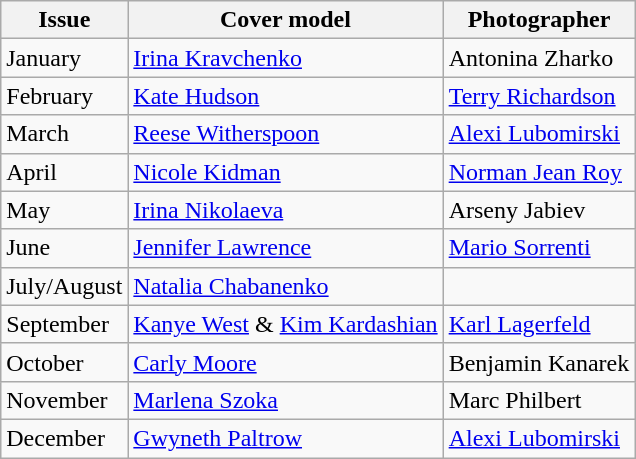<table class="sortable wikitable">
<tr>
<th>Issue</th>
<th>Cover model</th>
<th>Photographer</th>
</tr>
<tr>
<td>January</td>
<td><a href='#'>Irina Kravchenko</a></td>
<td>Antonina Zharko</td>
</tr>
<tr>
<td>February</td>
<td><a href='#'>Kate Hudson</a></td>
<td><a href='#'>Terry Richardson</a></td>
</tr>
<tr>
<td>March</td>
<td><a href='#'>Reese Witherspoon</a></td>
<td><a href='#'>Alexi Lubomirski</a></td>
</tr>
<tr>
<td>April</td>
<td><a href='#'>Nicole Kidman</a></td>
<td><a href='#'>Norman Jean Roy</a></td>
</tr>
<tr>
<td>May</td>
<td><a href='#'>Irina Nikolaeva</a></td>
<td>Arseny Jabiev</td>
</tr>
<tr>
<td>June</td>
<td><a href='#'>Jennifer Lawrence</a></td>
<td><a href='#'>Mario Sorrenti</a></td>
</tr>
<tr>
<td>July/August</td>
<td><a href='#'>Natalia Chabanenko</a></td>
<td></td>
</tr>
<tr>
<td>September</td>
<td><a href='#'>Kanye West</a> & <a href='#'>Kim Kardashian</a></td>
<td><a href='#'>Karl Lagerfeld</a></td>
</tr>
<tr>
<td>October</td>
<td><a href='#'>Carly Moore</a></td>
<td>Benjamin Kanarek</td>
</tr>
<tr>
<td>November</td>
<td><a href='#'>Marlena Szoka</a></td>
<td>Marc Philbert</td>
</tr>
<tr>
<td>December</td>
<td><a href='#'>Gwyneth Paltrow</a></td>
<td><a href='#'>Alexi Lubomirski</a></td>
</tr>
</table>
